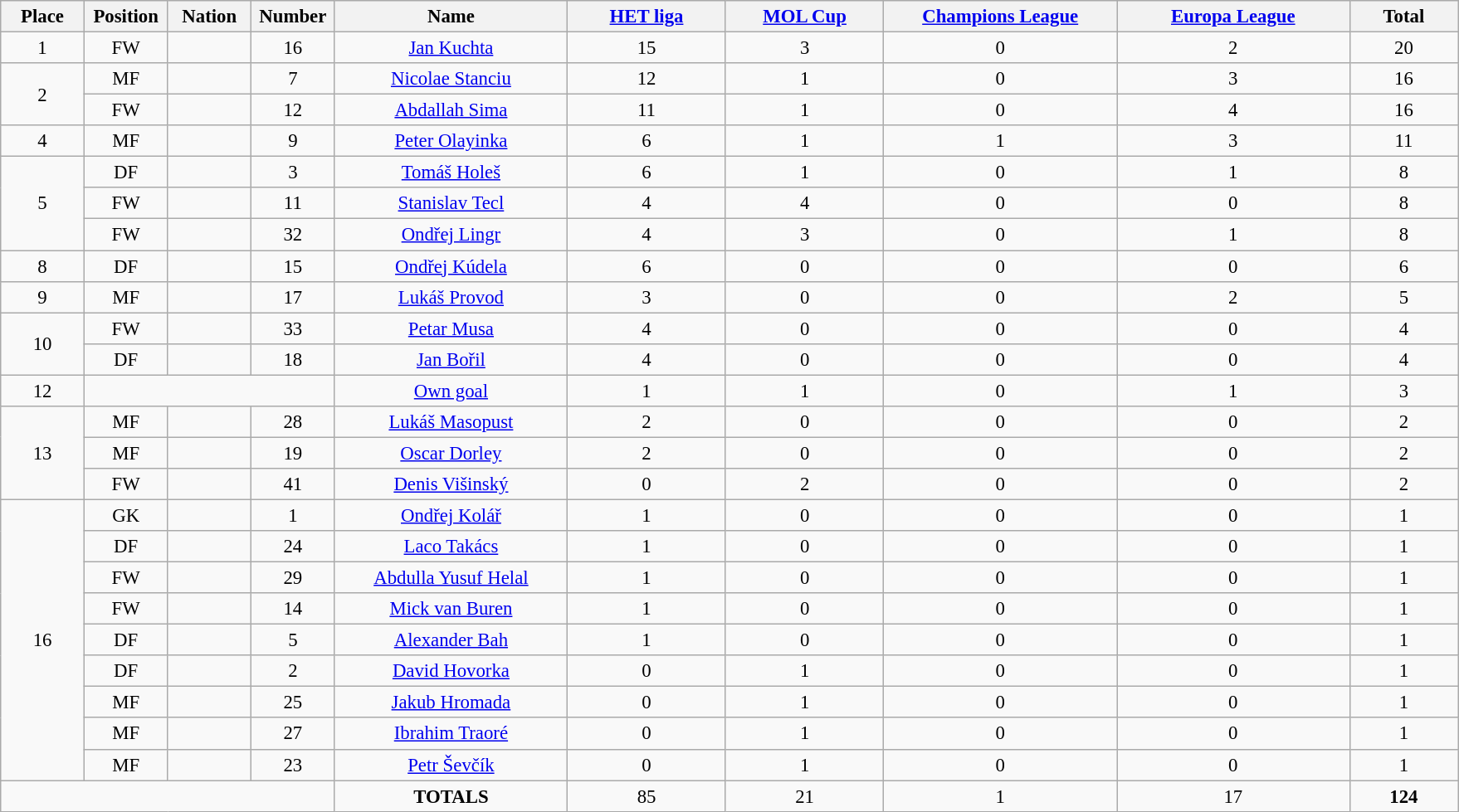<table class="wikitable" style="font-size: 95%; text-align: center;">
<tr>
<th width=60>Place</th>
<th width=60>Position</th>
<th width=60>Nation</th>
<th width=60>Number</th>
<th width=180>Name</th>
<th width=120><a href='#'>HET liga</a></th>
<th width=120><a href='#'>MOL Cup</a></th>
<th width=180><a href='#'>Champions League</a></th>
<th width=180><a href='#'>Europa League</a></th>
<th width=80>Total</th>
</tr>
<tr>
<td>1</td>
<td>FW</td>
<td></td>
<td>16</td>
<td><a href='#'>Jan Kuchta</a></td>
<td>15</td>
<td>3</td>
<td>0</td>
<td>2</td>
<td>20</td>
</tr>
<tr>
<td rowspan="2">2</td>
<td>MF</td>
<td></td>
<td>7</td>
<td><a href='#'>Nicolae Stanciu</a></td>
<td>12</td>
<td>1</td>
<td>0</td>
<td>3</td>
<td>16</td>
</tr>
<tr>
<td>FW</td>
<td></td>
<td>12</td>
<td><a href='#'>Abdallah Sima</a></td>
<td>11</td>
<td>1</td>
<td>0</td>
<td>4</td>
<td>16</td>
</tr>
<tr>
<td>4</td>
<td>MF</td>
<td></td>
<td>9</td>
<td><a href='#'>Peter Olayinka</a></td>
<td>6</td>
<td>1</td>
<td>1</td>
<td>3</td>
<td>11</td>
</tr>
<tr>
<td rowspan="3">5</td>
<td>DF</td>
<td></td>
<td>3</td>
<td><a href='#'>Tomáš Holeš</a></td>
<td>6</td>
<td>1</td>
<td>0</td>
<td>1</td>
<td>8</td>
</tr>
<tr>
<td>FW</td>
<td></td>
<td>11</td>
<td><a href='#'>Stanislav Tecl</a></td>
<td>4</td>
<td>4</td>
<td>0</td>
<td>0</td>
<td>8</td>
</tr>
<tr>
<td>FW</td>
<td></td>
<td>32</td>
<td><a href='#'>Ondřej Lingr</a></td>
<td>4</td>
<td>3</td>
<td>0</td>
<td>1</td>
<td>8</td>
</tr>
<tr>
<td>8</td>
<td>DF</td>
<td></td>
<td>15</td>
<td><a href='#'>Ondřej Kúdela</a></td>
<td>6</td>
<td>0</td>
<td>0</td>
<td>0</td>
<td>6</td>
</tr>
<tr>
<td>9</td>
<td>MF</td>
<td></td>
<td>17</td>
<td><a href='#'>Lukáš Provod</a></td>
<td>3</td>
<td>0</td>
<td>0</td>
<td>2</td>
<td>5</td>
</tr>
<tr>
<td rowspan="2">10</td>
<td>FW</td>
<td></td>
<td>33</td>
<td><a href='#'>Petar Musa</a></td>
<td>4</td>
<td>0</td>
<td>0</td>
<td>0</td>
<td>4</td>
</tr>
<tr>
<td>DF</td>
<td></td>
<td>18</td>
<td><a href='#'>Jan Bořil</a></td>
<td>4</td>
<td>0</td>
<td>0</td>
<td>0</td>
<td>4</td>
</tr>
<tr>
<td>12</td>
<td colspan="3"></td>
<td><a href='#'>Own goal</a></td>
<td>1</td>
<td>1</td>
<td>0</td>
<td>1</td>
<td>3</td>
</tr>
<tr>
<td rowspan="3">13</td>
<td>MF</td>
<td></td>
<td>28</td>
<td><a href='#'>Lukáš Masopust</a></td>
<td>2</td>
<td>0</td>
<td>0</td>
<td>0</td>
<td>2</td>
</tr>
<tr>
<td>MF</td>
<td></td>
<td>19</td>
<td><a href='#'>Oscar Dorley</a></td>
<td>2</td>
<td>0</td>
<td>0</td>
<td>0</td>
<td>2</td>
</tr>
<tr>
<td>FW</td>
<td></td>
<td>41</td>
<td><a href='#'>Denis Višinský</a></td>
<td>0</td>
<td>2</td>
<td>0</td>
<td>0</td>
<td>2</td>
</tr>
<tr>
<td rowspan="9">16</td>
<td>GK</td>
<td></td>
<td>1</td>
<td><a href='#'>Ondřej Kolář</a></td>
<td>1</td>
<td>0</td>
<td>0</td>
<td>0</td>
<td>1</td>
</tr>
<tr>
<td>DF</td>
<td></td>
<td>24</td>
<td><a href='#'>Laco Takács</a></td>
<td>1</td>
<td>0</td>
<td>0</td>
<td>0</td>
<td>1</td>
</tr>
<tr>
<td>FW</td>
<td></td>
<td>29</td>
<td><a href='#'>Abdulla Yusuf Helal</a></td>
<td>1</td>
<td>0</td>
<td>0</td>
<td>0</td>
<td>1</td>
</tr>
<tr>
<td>FW</td>
<td></td>
<td>14</td>
<td><a href='#'>Mick van Buren</a></td>
<td>1</td>
<td>0</td>
<td>0</td>
<td>0</td>
<td>1</td>
</tr>
<tr>
<td>DF</td>
<td></td>
<td>5</td>
<td><a href='#'>Alexander Bah</a></td>
<td>1</td>
<td>0</td>
<td>0</td>
<td>0</td>
<td>1</td>
</tr>
<tr>
<td>DF</td>
<td></td>
<td>2</td>
<td><a href='#'>David Hovorka</a></td>
<td>0</td>
<td>1</td>
<td>0</td>
<td>0</td>
<td>1</td>
</tr>
<tr>
<td>MF</td>
<td></td>
<td>25</td>
<td><a href='#'>Jakub Hromada</a></td>
<td>0</td>
<td>1</td>
<td>0</td>
<td>0</td>
<td>1</td>
</tr>
<tr>
<td>MF</td>
<td></td>
<td>27</td>
<td><a href='#'>Ibrahim Traoré</a></td>
<td>0</td>
<td>1</td>
<td>0</td>
<td>0</td>
<td>1</td>
</tr>
<tr>
<td>MF</td>
<td></td>
<td>23</td>
<td><a href='#'>Petr Ševčík</a></td>
<td>0</td>
<td>1</td>
<td>0</td>
<td>0</td>
<td>1</td>
</tr>
<tr>
<td colspan="4"></td>
<td><strong>TOTALS</strong></td>
<td>85</td>
<td>21</td>
<td>1</td>
<td>17</td>
<td><strong>124</strong></td>
</tr>
</table>
